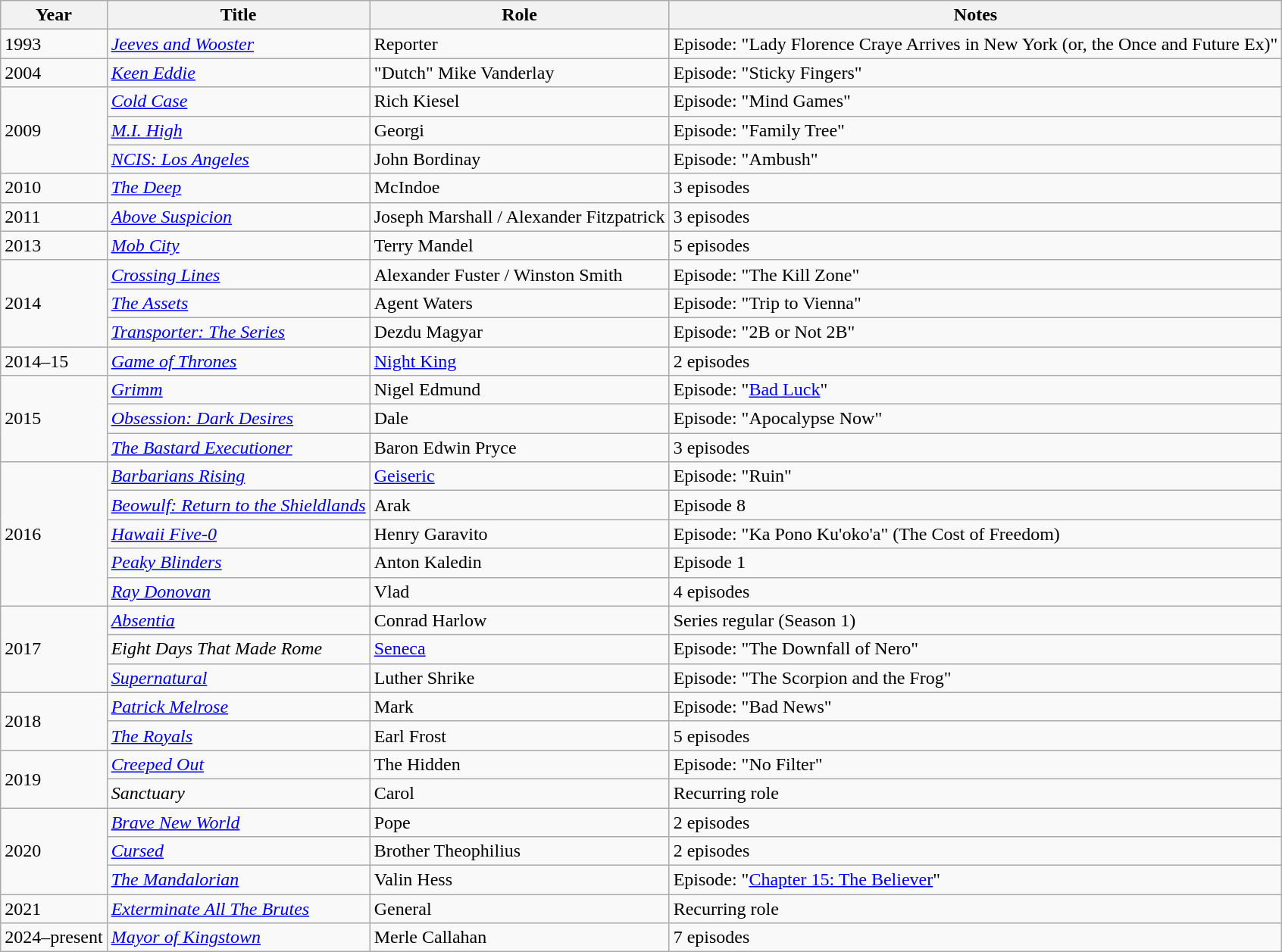<table class="wikitable sortable">
<tr>
<th>Year</th>
<th>Title</th>
<th>Role</th>
<th class="unsortable">Notes</th>
</tr>
<tr>
<td>1993</td>
<td><em><a href='#'>Jeeves and Wooster</a></em></td>
<td>Reporter</td>
<td>Episode: "Lady Florence Craye Arrives in New York (or, the Once and Future Ex)"</td>
</tr>
<tr>
<td>2004</td>
<td><em><a href='#'>Keen Eddie</a></em></td>
<td>"Dutch" Mike Vanderlay</td>
<td>Episode: "Sticky Fingers"</td>
</tr>
<tr>
<td rowspan="3">2009</td>
<td><em><a href='#'>Cold Case</a></em></td>
<td>Rich Kiesel</td>
<td>Episode: "Mind Games"</td>
</tr>
<tr>
<td><em><a href='#'>M.I. High</a></em></td>
<td>Georgi</td>
<td>Episode: "Family Tree"</td>
</tr>
<tr>
<td><em><a href='#'>NCIS: Los Angeles</a></em></td>
<td>John Bordinay</td>
<td>Episode: "Ambush"</td>
</tr>
<tr>
<td>2010</td>
<td><em><a href='#'>The Deep</a></em></td>
<td>McIndoe</td>
<td>3 episodes</td>
</tr>
<tr>
<td>2011</td>
<td><em><a href='#'>Above Suspicion</a></em></td>
<td>Joseph Marshall / Alexander Fitzpatrick</td>
<td>3 episodes</td>
</tr>
<tr>
<td>2013</td>
<td><em><a href='#'>Mob City</a></em></td>
<td>Terry Mandel</td>
<td>5 episodes</td>
</tr>
<tr>
<td rowspan="3">2014</td>
<td><em><a href='#'>Crossing Lines</a></em></td>
<td>Alexander Fuster / Winston Smith</td>
<td>Episode: "The Kill Zone"</td>
</tr>
<tr>
<td><em><a href='#'>The Assets</a></em></td>
<td>Agent Waters</td>
<td>Episode: "Trip to Vienna"</td>
</tr>
<tr>
<td><em><a href='#'>Transporter: The Series</a></em></td>
<td>Dezdu Magyar</td>
<td>Episode: "2B or Not 2B"</td>
</tr>
<tr>
<td>2014–15</td>
<td><em><a href='#'>Game of Thrones</a></em></td>
<td><a href='#'>Night King</a></td>
<td>2 episodes</td>
</tr>
<tr>
<td rowspan="3">2015</td>
<td><em><a href='#'>Grimm</a></em></td>
<td>Nigel Edmund</td>
<td>Episode: "<a href='#'>Bad Luck</a>"</td>
</tr>
<tr>
<td><em><a href='#'>Obsession: Dark Desires</a></em></td>
<td>Dale</td>
<td>Episode: "Apocalypse Now"</td>
</tr>
<tr>
<td><em><a href='#'>The Bastard Executioner</a></em></td>
<td>Baron Edwin Pryce</td>
<td>3 episodes</td>
</tr>
<tr>
<td rowspan="5">2016</td>
<td><em><a href='#'>Barbarians Rising</a></em></td>
<td><a href='#'>Geiseric</a></td>
<td>Episode: "Ruin"</td>
</tr>
<tr>
<td><em><a href='#'>Beowulf: Return to the Shieldlands</a></em></td>
<td>Arak</td>
<td>Episode 8</td>
</tr>
<tr>
<td><em><a href='#'>Hawaii Five-0</a></em></td>
<td>Henry Garavito</td>
<td>Episode: "Ka Pono Ku'oko'a" (The Cost of Freedom)</td>
</tr>
<tr>
<td><em><a href='#'>Peaky Blinders</a></em></td>
<td>Anton Kaledin</td>
<td>Episode 1</td>
</tr>
<tr>
<td><em><a href='#'>Ray Donovan</a></em></td>
<td>Vlad</td>
<td>4 episodes</td>
</tr>
<tr>
<td rowspan="3">2017</td>
<td><em><a href='#'>Absentia</a></em></td>
<td>Conrad Harlow</td>
<td>Series regular (Season 1)</td>
</tr>
<tr>
<td><em>Eight Days That Made Rome</em></td>
<td><a href='#'>Seneca</a></td>
<td>Episode: "The Downfall of Nero"</td>
</tr>
<tr>
<td><em><a href='#'>Supernatural</a></em></td>
<td>Luther Shrike</td>
<td>Episode: "The Scorpion and the Frog"</td>
</tr>
<tr>
<td rowspan="2">2018</td>
<td><em><a href='#'>Patrick Melrose</a></em></td>
<td>Mark</td>
<td>Episode: "Bad News"</td>
</tr>
<tr>
<td><em><a href='#'>The Royals</a></em></td>
<td>Earl Frost</td>
<td>5 episodes</td>
</tr>
<tr>
<td rowspan="2">2019</td>
<td><em><a href='#'>Creeped Out</a></em></td>
<td>The Hidden</td>
<td>Episode: "No Filter"</td>
</tr>
<tr>
<td><em> Sanctuary </em></td>
<td>Carol</td>
<td>Recurring role</td>
</tr>
<tr>
<td rowspan="3">2020</td>
<td><em><a href='#'>Brave New World</a></em></td>
<td>Pope</td>
<td>2 episodes</td>
</tr>
<tr>
<td><em><a href='#'>Cursed</a></em></td>
<td>Brother Theophilius</td>
<td>2 episodes</td>
</tr>
<tr>
<td><em><a href='#'>The Mandalorian</a></em></td>
<td>Valin Hess</td>
<td>Episode: "<a href='#'>Chapter 15: The Believer</a>"</td>
</tr>
<tr>
<td>2021</td>
<td><em><a href='#'>Exterminate All The Brutes</a></em></td>
<td>General</td>
<td>Recurring role</td>
</tr>
<tr>
<td>2024–present</td>
<td><em><a href='#'>Mayor of Kingstown</a></em></td>
<td>Merle Callahan</td>
<td>7 episodes</td>
</tr>
</table>
